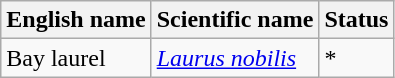<table class="wikitable" |>
<tr>
<th>English name</th>
<th>Scientific name</th>
<th>Status</th>
</tr>
<tr>
<td>Bay laurel</td>
<td><em><a href='#'>Laurus nobilis</a></em></td>
<td>*</td>
</tr>
</table>
